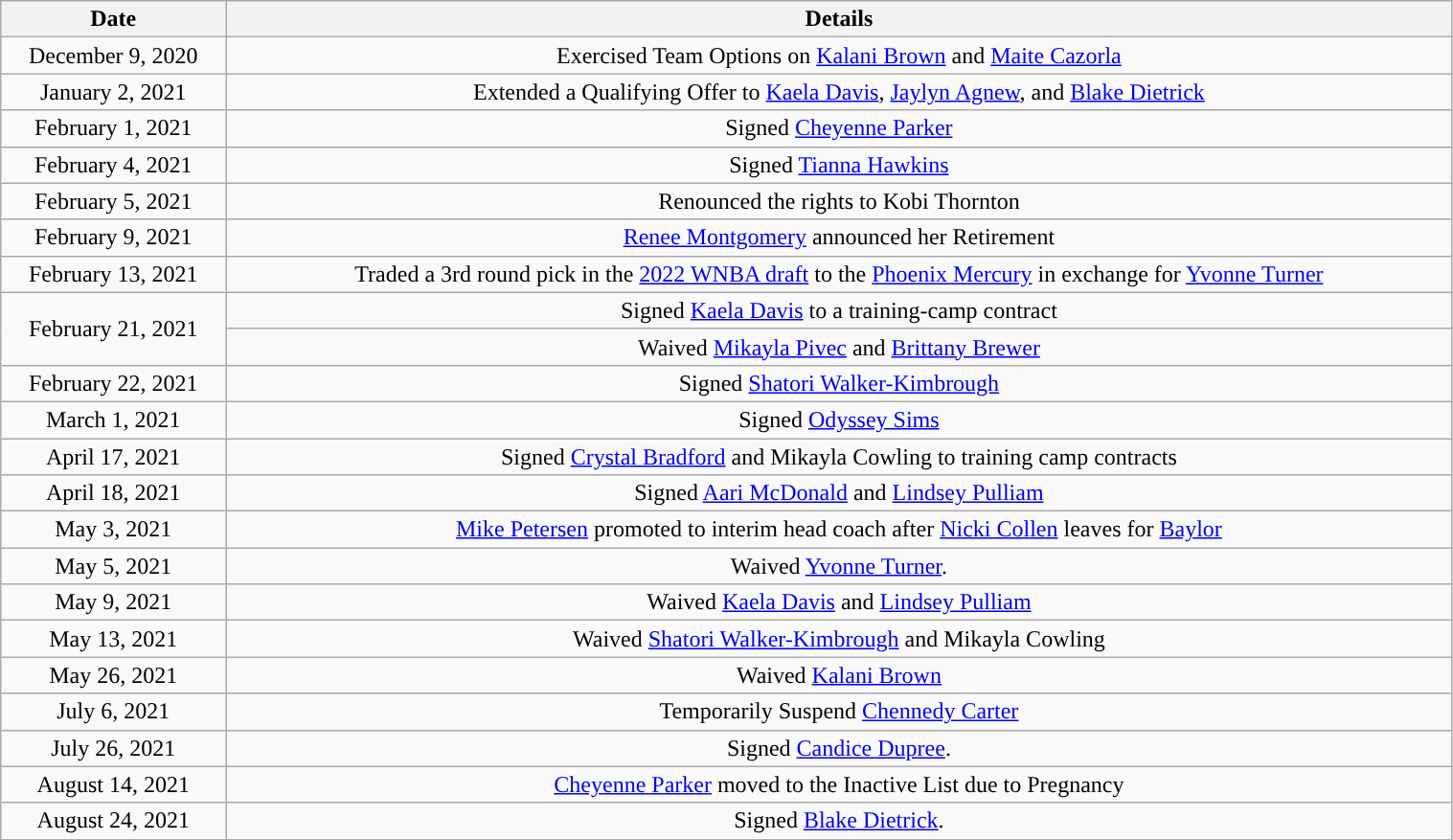<table class="wikitable" style="width:80%; text-align:center">
<tr>
<th>Date</th>
<th>Details</th>
</tr>
<tr>
<td>December 9, 2020</td>
<td>Exercised Team Options on <a href='#'>Kalani Brown</a> and <a href='#'>Maite Cazorla</a></td>
</tr>
<tr>
<td>January 2, 2021</td>
<td>Extended a Qualifying Offer to <a href='#'>Kaela Davis</a>, <a href='#'>Jaylyn Agnew</a>, and <a href='#'>Blake Dietrick</a></td>
</tr>
<tr>
<td>February 1, 2021</td>
<td>Signed <a href='#'>Cheyenne Parker</a></td>
</tr>
<tr>
<td>February 4, 2021</td>
<td>Signed <a href='#'>Tianna Hawkins</a></td>
</tr>
<tr>
<td>February 5, 2021</td>
<td>Renounced the rights to Kobi Thornton</td>
</tr>
<tr>
<td>February 9, 2021</td>
<td><a href='#'>Renee Montgomery</a> announced her Retirement</td>
</tr>
<tr>
<td>February 13, 2021</td>
<td>Traded a 3rd round pick in the <a href='#'>2022 WNBA draft</a> to the <a href='#'>Phoenix Mercury</a> in exchange for <a href='#'>Yvonne Turner</a></td>
</tr>
<tr>
<td rowspan=2>February 21, 2021</td>
<td>Signed <a href='#'>Kaela Davis</a> to a training-camp contract</td>
</tr>
<tr>
<td>Waived <a href='#'>Mikayla Pivec</a> and <a href='#'>Brittany Brewer</a></td>
</tr>
<tr>
<td>February 22, 2021</td>
<td>Signed <a href='#'>Shatori Walker-Kimbrough</a></td>
</tr>
<tr>
<td>March 1, 2021</td>
<td>Signed <a href='#'>Odyssey Sims</a></td>
</tr>
<tr>
<td>April 17, 2021</td>
<td>Signed <a href='#'>Crystal Bradford</a> and Mikayla Cowling to training camp contracts</td>
</tr>
<tr>
<td>April 18, 2021</td>
<td>Signed <a href='#'>Aari McDonald</a> and <a href='#'>Lindsey Pulliam</a></td>
</tr>
<tr>
<td>May 3, 2021</td>
<td><a href='#'>Mike Petersen</a> promoted to interim head coach after <a href='#'>Nicki Collen</a> leaves for <a href='#'>Baylor</a></td>
</tr>
<tr>
<td>May 5, 2021</td>
<td>Waived <a href='#'>Yvonne Turner</a>.</td>
</tr>
<tr>
<td>May 9, 2021</td>
<td>Waived <a href='#'>Kaela Davis</a> and <a href='#'>Lindsey Pulliam</a></td>
</tr>
<tr>
<td>May 13, 2021</td>
<td>Waived <a href='#'>Shatori Walker-Kimbrough</a> and Mikayla Cowling</td>
</tr>
<tr>
<td>May 26, 2021</td>
<td>Waived <a href='#'>Kalani Brown</a></td>
</tr>
<tr>
<td>July 6, 2021</td>
<td>Temporarily Suspend <a href='#'>Chennedy Carter</a></td>
</tr>
<tr>
<td>July 26, 2021</td>
<td>Signed <a href='#'>Candice Dupree</a>.</td>
</tr>
<tr>
<td>August 14, 2021</td>
<td><a href='#'>Cheyenne Parker</a> moved to the Inactive List due to Pregnancy</td>
</tr>
<tr>
<td>August 24, 2021</td>
<td>Signed <a href='#'>Blake Dietrick</a>.</td>
</tr>
</table>
